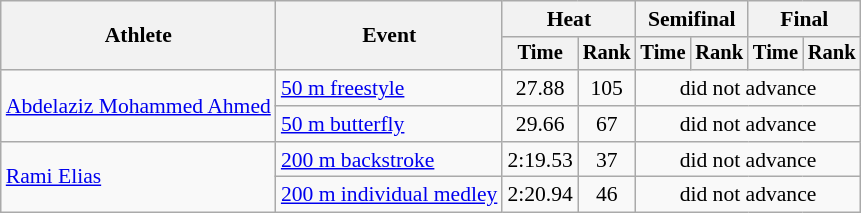<table class=wikitable style="font-size:90%">
<tr>
<th rowspan="2">Athlete</th>
<th rowspan="2">Event</th>
<th colspan="2">Heat</th>
<th colspan="2">Semifinal</th>
<th colspan="2">Final</th>
</tr>
<tr style="font-size:95%">
<th>Time</th>
<th>Rank</th>
<th>Time</th>
<th>Rank</th>
<th>Time</th>
<th>Rank</th>
</tr>
<tr align=center>
<td align=left rowspan=2><a href='#'>Abdelaziz Mohammed Ahmed</a></td>
<td align=left><a href='#'>50 m freestyle</a></td>
<td>27.88</td>
<td>105</td>
<td colspan=4>did not advance</td>
</tr>
<tr align=center>
<td align=left><a href='#'>50 m butterfly</a></td>
<td>29.66</td>
<td>67</td>
<td colspan=4>did not advance</td>
</tr>
<tr align=center>
<td align=left rowspan=2><a href='#'>Rami Elias</a></td>
<td align=left><a href='#'>200 m backstroke</a></td>
<td>2:19.53</td>
<td>37</td>
<td colspan=4>did not advance</td>
</tr>
<tr align=center>
<td align=left><a href='#'>200 m individual medley</a></td>
<td>2:20.94</td>
<td>46</td>
<td colspan=4>did not advance</td>
</tr>
</table>
